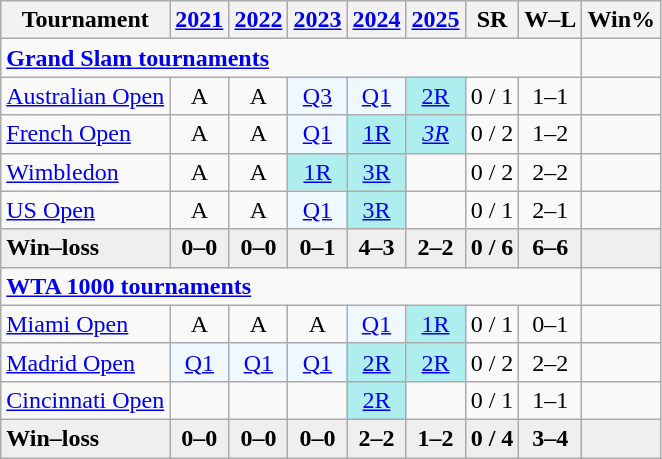<table class=wikitable style=text-align:center>
<tr>
<th>Tournament</th>
<th><a href='#'>2021</a></th>
<th><a href='#'>2022</a></th>
<th><a href='#'>2023</a></th>
<th><a href='#'>2024</a></th>
<th><a href='#'>2025</a></th>
<th>SR</th>
<th>W–L</th>
<th>Win%</th>
</tr>
<tr>
<td colspan="8" style="text-align:left"><strong><a href='#'>Grand Slam tournaments</a></strong></td>
</tr>
<tr>
<td style=text-align:left><a href='#'>Australian Open</a></td>
<td>A</td>
<td>A</td>
<td bgcolor=f0f8ff><a href='#'>Q3</a></td>
<td bgcolor=f0f8ff><a href='#'>Q1</a></td>
<td bgcolor=afeeee><a href='#'>2R</a></td>
<td>0 / 1</td>
<td>1–1</td>
<td></td>
</tr>
<tr>
<td style=text-align:left><a href='#'>French Open</a></td>
<td>A</td>
<td>A</td>
<td bgcolor=f0f8ff><a href='#'>Q1</a></td>
<td bgcolor=afeeee><a href='#'>1R</a></td>
<td bgcolor= afeeee><a href='#'><em>3R</em></a></td>
<td>0 / 2</td>
<td>1–2</td>
<td></td>
</tr>
<tr>
<td style=text-align:left><a href='#'>Wimbledon</a></td>
<td>A</td>
<td>A</td>
<td bgcolor=afeeee><a href='#'>1R</a></td>
<td bgcolor=afeeee><a href='#'>3R</a></td>
<td></td>
<td>0 / 2</td>
<td>2–2</td>
<td></td>
</tr>
<tr>
<td style=text-align:left><a href='#'>US Open</a></td>
<td>A</td>
<td>A</td>
<td bgcolor=f0f8ff><a href='#'>Q1</a></td>
<td bgcolor=afeeee><a href='#'>3R</a></td>
<td></td>
<td>0 / 1</td>
<td>2–1</td>
<td></td>
</tr>
<tr style=background:#efefef;font-weight:bold>
<td style=text-align:left>Win–loss</td>
<td>0–0</td>
<td>0–0</td>
<td>0–1</td>
<td>4–3</td>
<td>2–2</td>
<td>0 / 6</td>
<td>6–6</td>
<td></td>
</tr>
<tr>
<td colspan="8" style="text-align:left"><strong><a href='#'>WTA 1000 tournaments</a></strong></td>
</tr>
<tr>
<td style="text-align:left"><a href='#'>Miami Open</a></td>
<td>A</td>
<td>A</td>
<td>A</td>
<td style="background:#f0f8ff"><a href='#'>Q1</a></td>
<td style="background:#afeeee"><a href='#'>1R</a></td>
<td>0 / 1</td>
<td>0–1</td>
<td></td>
</tr>
<tr>
<td style=text-align:left><a href='#'>Madrid Open</a></td>
<td bgcolor=f0f8ff><a href='#'>Q1</a></td>
<td bgcolor=fof8ff><a href='#'>Q1</a></td>
<td bgcolor=fof8ff><a href='#'>Q1</a></td>
<td bgcolor=afeeee><a href='#'>2R</a></td>
<td bgcolor=afeeee><a href='#'>2R</a></td>
<td>0 / 2</td>
<td>2–2</td>
<td></td>
</tr>
<tr>
<td style=text-align:left><a href='#'>Cincinnati Open</a></td>
<td></td>
<td></td>
<td></td>
<td bgcolor=afeeee><a href='#'>2R</a></td>
<td></td>
<td>0 / 1</td>
<td>1–1</td>
<td></td>
</tr>
<tr style=background:#efefef;font-weight:bold>
<td style=text-align:left>Win–loss</td>
<td>0–0</td>
<td>0–0</td>
<td>0–0</td>
<td>2–2</td>
<td>1–2</td>
<td>0 / 4</td>
<td>3–4</td>
<td></td>
</tr>
</table>
